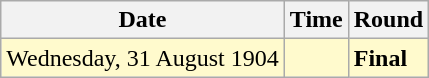<table class="wikitable">
<tr>
<th>Date</th>
<th>Time</th>
<th>Round</th>
</tr>
<tr style=background:lemonchiffon>
<td>Wednesday, 31 August 1904</td>
<td></td>
<td><strong>Final</strong></td>
</tr>
</table>
